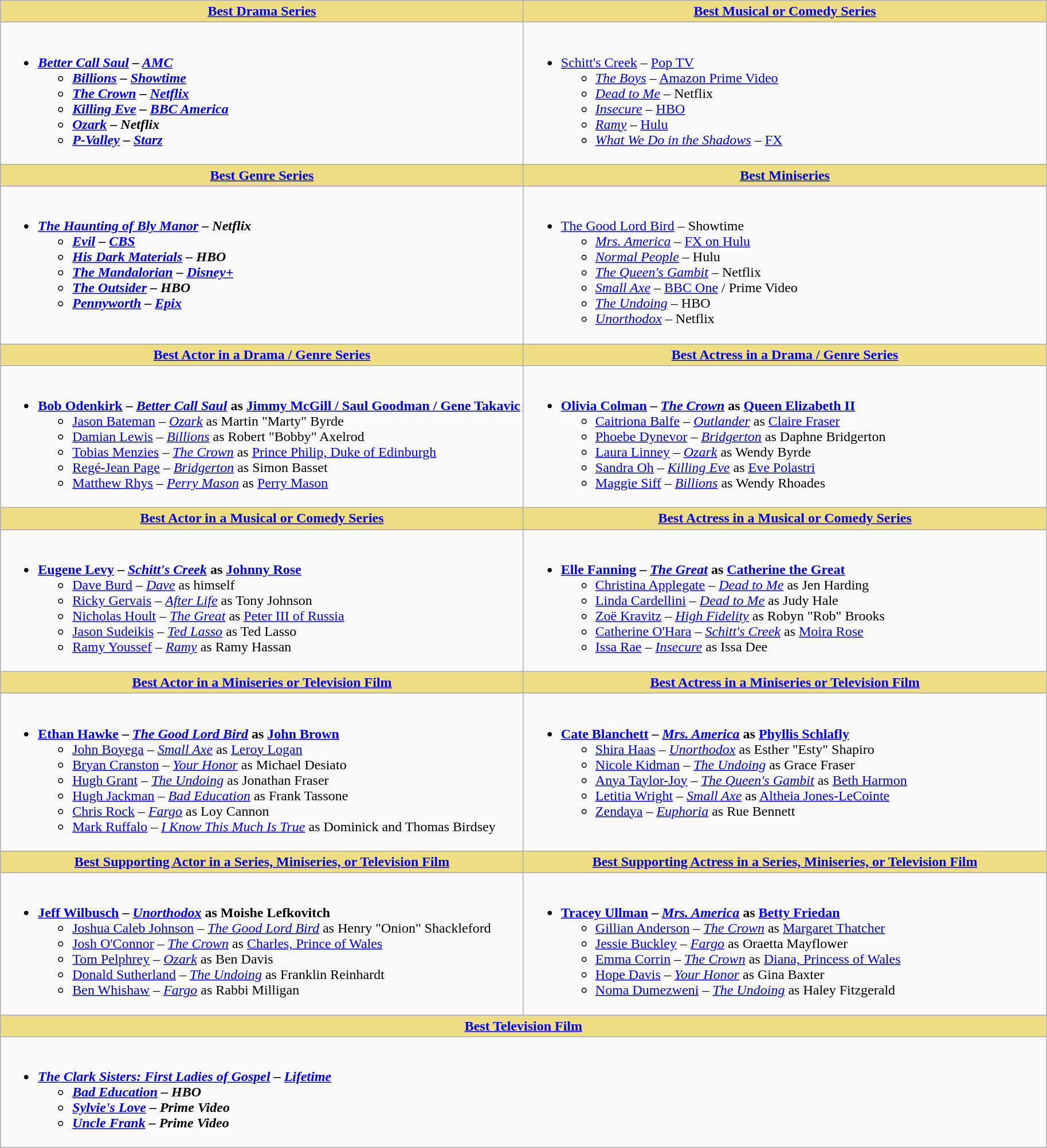<table class="wikitable">
<tr>
<th style="background:#EEDD82; width:50%"><a href='#'>Best Drama Series</a></th>
<th style="background:#EEDD82; width:50%"><a href='#'>Best Musical or Comedy Series</a></th>
</tr>
<tr>
<td valign="top"><br><ul><li><strong><em><a href='#'>Better Call Saul</a><em> – <a href='#'>AMC</a><strong><ul><li></em><a href='#'>Billions</a><em> – <a href='#'>Showtime</a></li><li></em><a href='#'>The Crown</a><em> – <a href='#'>Netflix</a></li><li></em><a href='#'>Killing Eve</a><em> – <a href='#'>BBC America</a></li><li></em><a href='#'>Ozark</a><em> – Netflix</li><li></em><a href='#'>P-Valley</a><em> – <a href='#'>Starz</a></li></ul></li></ul></td>
<td valign="top"><br><ul><li></em></strong><a href='#'>Schitt's Creek</a></em> – <a href='#'>Pop TV</a></strong><ul><li><em><a href='#'>The Boys</a></em> – <a href='#'>Amazon Prime Video</a></li><li><em><a href='#'>Dead to Me</a></em> – Netflix</li><li><em><a href='#'>Insecure</a></em> – <a href='#'>HBO</a></li><li><em><a href='#'>Ramy</a></em> – <a href='#'>Hulu</a></li><li><em><a href='#'>What We Do in the Shadows</a></em> – <a href='#'>FX</a></li></ul></li></ul></td>
</tr>
<tr>
<th style="background:#EEDD82; width:50%"><a href='#'>Best Genre Series</a></th>
<th style="background:#EEDD82; width:50%"><a href='#'>Best Miniseries</a></th>
</tr>
<tr>
<td valign="top"><br><ul><li><strong><em><a href='#'>The Haunting of Bly Manor</a><em> – Netflix<strong><ul><li></em><a href='#'>Evil</a><em> – <a href='#'>CBS</a></li><li></em><a href='#'>His Dark Materials</a><em> – HBO</li><li></em><a href='#'>The Mandalorian</a><em> – <a href='#'>Disney+</a></li><li></em><a href='#'>The Outsider</a><em> – HBO</li><li></em><a href='#'>Pennyworth</a><em> – <a href='#'>Epix</a></li></ul></li></ul></td>
<td valign="top"><br><ul><li></em></strong><a href='#'>The Good Lord Bird</a></em> – Showtime</strong><ul><li><em><a href='#'>Mrs. America</a></em> – <a href='#'>FX on Hulu</a></li><li><em><a href='#'>Normal People</a></em> – Hulu</li><li><em><a href='#'>The Queen's Gambit</a></em> – Netflix</li><li><em><a href='#'>Small Axe</a></em> – <a href='#'>BBC One</a> / Prime Video</li><li><em><a href='#'>The Undoing</a></em> – HBO</li><li><em><a href='#'>Unorthodox</a></em> – Netflix</li></ul></li></ul></td>
</tr>
<tr>
<th style="background:#EEDD82; width:50%"><a href='#'>Best Actor in a Drama / Genre Series</a></th>
<th style="background:#EEDD82; width:50%"><a href='#'>Best Actress in a Drama / Genre Series</a></th>
</tr>
<tr>
<td valign="top"><br><ul><li><strong><a href='#'>Bob Odenkirk</a> – <em><a href='#'>Better Call Saul</a></em> as <a href='#'>Jimmy McGill / Saul Goodman / Gene Takavic</a></strong><ul><li><a href='#'>Jason Bateman</a> – <em><a href='#'>Ozark</a></em> as Martin "Marty" Byrde</li><li><a href='#'>Damian Lewis</a> – <em><a href='#'>Billions</a></em> as Robert "Bobby" Axelrod</li><li><a href='#'>Tobias Menzies</a> – <em><a href='#'>The Crown</a></em> as <a href='#'>Prince Philip, Duke of Edinburgh</a></li><li><a href='#'>Regé-Jean Page</a> – <em><a href='#'>Bridgerton</a></em> as Simon Basset</li><li><a href='#'>Matthew Rhys</a> – <em><a href='#'>Perry Mason</a></em> as <a href='#'>Perry Mason</a></li></ul></li></ul></td>
<td valign="top"><br><ul><li><strong><a href='#'>Olivia Colman</a> – <em><a href='#'>The Crown</a></em> as <a href='#'>Queen Elizabeth II</a></strong><ul><li><a href='#'>Caitriona Balfe</a> – <em><a href='#'>Outlander</a></em> as <a href='#'>Claire Fraser</a></li><li><a href='#'>Phoebe Dynevor</a> – <em><a href='#'>Bridgerton</a></em> as Daphne Bridgerton</li><li><a href='#'>Laura Linney</a> – <em><a href='#'>Ozark</a></em> as Wendy Byrde</li><li><a href='#'>Sandra Oh</a> – <em><a href='#'>Killing Eve</a></em> as <a href='#'>Eve Polastri</a></li><li><a href='#'>Maggie Siff</a> – <em><a href='#'>Billions</a></em> as Wendy Rhoades</li></ul></li></ul></td>
</tr>
<tr>
<th style="background:#EEDD82; width:50%"><a href='#'>Best Actor in a Musical or Comedy Series</a></th>
<th style="background:#EEDD82; width:50%"><a href='#'>Best Actress in a Musical or Comedy Series</a></th>
</tr>
<tr>
<td valign="top"><br><ul><li><strong><a href='#'>Eugene Levy</a> – <em><a href='#'>Schitt's Creek</a></em> as <a href='#'>Johnny Rose</a></strong><ul><li><a href='#'>Dave Burd</a> – <em><a href='#'>Dave</a></em> as himself</li><li><a href='#'>Ricky Gervais</a> – <em><a href='#'>After Life</a></em> as Tony Johnson</li><li><a href='#'>Nicholas Hoult</a> – <em><a href='#'>The Great</a></em> as <a href='#'>Peter III of Russia</a></li><li><a href='#'>Jason Sudeikis</a> – <em><a href='#'>Ted Lasso</a></em> as Ted Lasso</li><li><a href='#'>Ramy Youssef</a> – <em><a href='#'>Ramy</a></em> as Ramy Hassan</li></ul></li></ul></td>
<td valign="top"><br><ul><li><strong><a href='#'>Elle Fanning</a> – <em><a href='#'>The Great</a></em> as <a href='#'>Catherine the Great</a></strong><ul><li><a href='#'>Christina Applegate</a> – <em><a href='#'>Dead to Me</a></em> as Jen Harding</li><li><a href='#'>Linda Cardellini</a> – <em><a href='#'>Dead to Me</a></em> as Judy Hale</li><li><a href='#'>Zoë Kravitz</a> – <em><a href='#'>High Fidelity</a></em> as Robyn "Rob" Brooks</li><li><a href='#'>Catherine O'Hara</a> – <em><a href='#'>Schitt's Creek</a></em> as <a href='#'>Moira Rose</a></li><li><a href='#'>Issa Rae</a> – <em><a href='#'>Insecure</a></em> as Issa Dee</li></ul></li></ul></td>
</tr>
<tr>
<th style="background:#EEDD82; width:50%"><a href='#'>Best Actor in a Miniseries or Television Film</a></th>
<th style="background:#EEDD82; width:50%"><a href='#'>Best Actress in a Miniseries or Television Film</a></th>
</tr>
<tr>
<td valign="top"><br><ul><li><strong><a href='#'>Ethan Hawke</a> – <em><a href='#'>The Good Lord Bird</a></em> as <a href='#'>John Brown</a></strong><ul><li><a href='#'>John Boyega</a> – <em><a href='#'>Small Axe</a></em> as <a href='#'>Leroy Logan</a></li><li><a href='#'>Bryan Cranston</a> – <em><a href='#'>Your Honor</a></em> as Michael Desiato</li><li><a href='#'>Hugh Grant</a> – <em><a href='#'>The Undoing</a></em> as Jonathan Fraser</li><li><a href='#'>Hugh Jackman</a> – <em><a href='#'>Bad Education</a></em> as Frank Tassone</li><li><a href='#'>Chris Rock</a> – <em><a href='#'>Fargo</a></em> as Loy Cannon</li><li><a href='#'>Mark Ruffalo</a> – <em><a href='#'>I Know This Much Is True</a></em> as Dominick and Thomas Birdsey</li></ul></li></ul></td>
<td valign="top"><br><ul><li><strong><a href='#'>Cate Blanchett</a> – <em><a href='#'>Mrs. America</a></em> as <a href='#'>Phyllis Schlafly</a></strong><ul><li><a href='#'>Shira Haas</a> – <em><a href='#'>Unorthodox</a></em> as Esther "Esty" Shapiro</li><li><a href='#'>Nicole Kidman</a> – <em><a href='#'>The Undoing</a></em> as Grace Fraser</li><li><a href='#'>Anya Taylor-Joy</a> – <em><a href='#'>The Queen's Gambit</a></em> as <a href='#'>Beth Harmon</a></li><li><a href='#'>Letitia Wright</a> – <em><a href='#'>Small Axe</a></em> as <a href='#'>Altheia Jones-LeCointe</a></li><li><a href='#'>Zendaya</a> – <em><a href='#'>Euphoria</a></em> as Rue Bennett</li></ul></li></ul></td>
</tr>
<tr>
<th style="background:#EEDD82; width:50%"><a href='#'>Best Supporting Actor in a Series, Miniseries, or Television Film</a></th>
<th style="background:#EEDD82; width:50%"><a href='#'>Best Supporting Actress in a Series, Miniseries, or Television Film</a></th>
</tr>
<tr>
<td valign="top"><br><ul><li><strong><a href='#'>Jeff Wilbusch</a> – <em><a href='#'>Unorthodox</a></em> as Moishe Lefkovitch</strong><ul><li><a href='#'>Joshua Caleb Johnson</a> – <em><a href='#'>The Good Lord Bird</a></em> as Henry "Onion" Shackleford</li><li><a href='#'>Josh O'Connor</a> – <em><a href='#'>The Crown</a></em> as <a href='#'>Charles, Prince of Wales</a></li><li><a href='#'>Tom Pelphrey</a> – <em><a href='#'>Ozark</a></em> as Ben Davis</li><li><a href='#'>Donald Sutherland</a> – <em><a href='#'>The Undoing</a></em> as Franklin Reinhardt</li><li><a href='#'>Ben Whishaw</a> – <em><a href='#'>Fargo</a></em> as Rabbi Milligan</li></ul></li></ul></td>
<td valign="top"><br><ul><li><strong><a href='#'>Tracey Ullman</a> – <em><a href='#'>Mrs. America</a></em> as <a href='#'>Betty Friedan</a></strong><ul><li><a href='#'>Gillian Anderson</a> – <em><a href='#'>The Crown</a></em> as <a href='#'>Margaret Thatcher</a></li><li><a href='#'>Jessie Buckley</a> – <em><a href='#'>Fargo</a></em> as Oraetta Mayflower</li><li><a href='#'>Emma Corrin</a> – <em><a href='#'>The Crown</a></em> as <a href='#'>Diana, Princess of Wales</a></li><li><a href='#'>Hope Davis</a> – <em><a href='#'>Your Honor</a></em> as Gina Baxter</li><li><a href='#'>Noma Dumezweni</a> – <em><a href='#'>The Undoing</a></em> as Haley Fitzgerald</li></ul></li></ul></td>
</tr>
<tr>
<th colspan="2" style="background:#EEDD82; width:50%"><a href='#'>Best Television Film</a></th>
</tr>
<tr>
<td valign="top" colspan="2"><br><ul><li><strong><em><a href='#'>The Clark Sisters: First Ladies of Gospel</a><em> – <a href='#'>Lifetime</a><strong><ul><li></em><a href='#'>Bad Education</a><em> – HBO</li><li></em><a href='#'>Sylvie's Love</a><em> – Prime Video</li><li></em><a href='#'>Uncle Frank</a><em> – Prime Video</li></ul></li></ul></td>
</tr>
</table>
